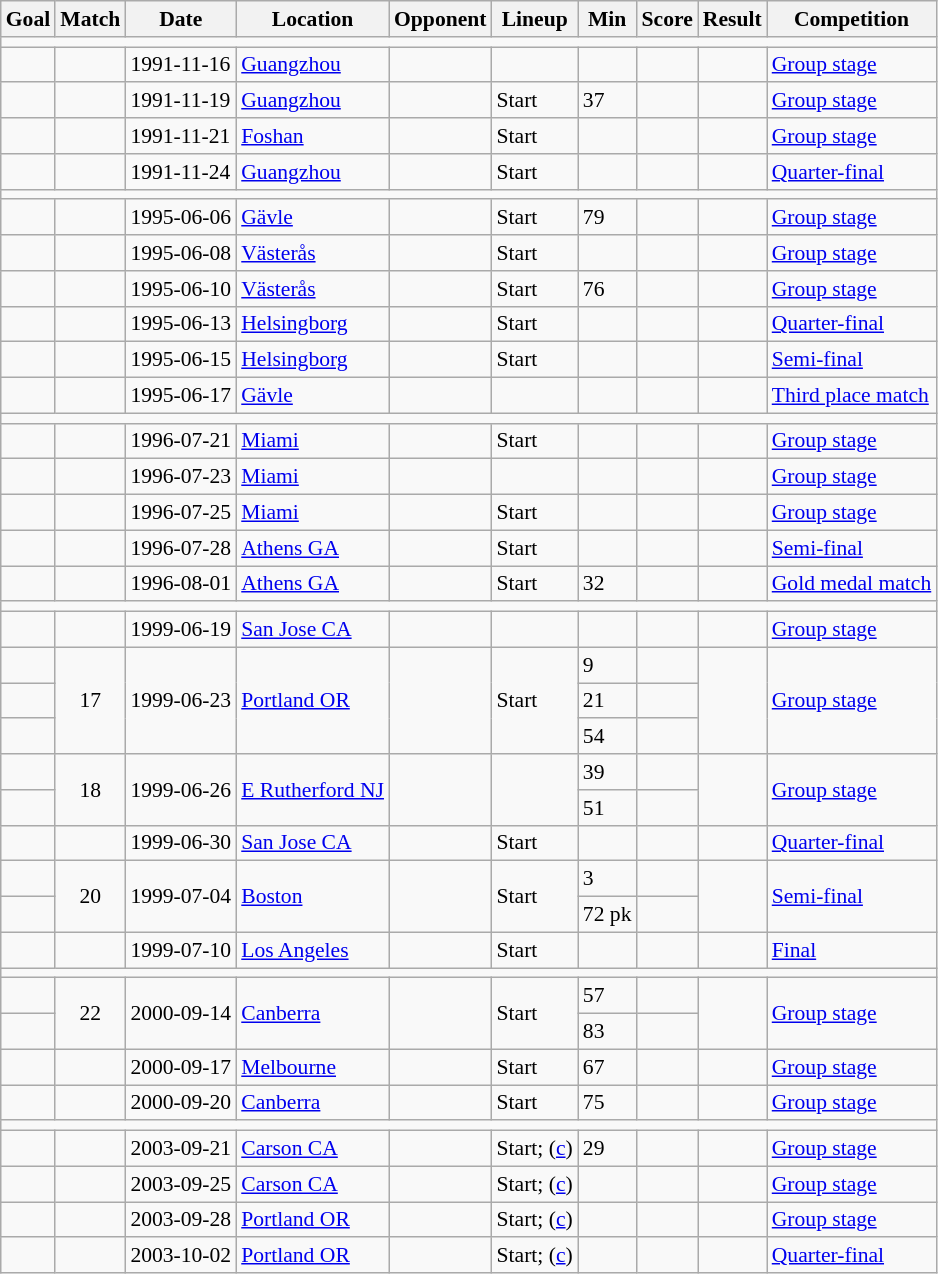<table class="wikitable collapsible" style="font-size:90%">
<tr>
<th>Goal</th>
<th>Match</th>
<th>Date</th>
<th>Location</th>
<th>Opponent</th>
<th>Lineup</th>
<th>Min</th>
<th>Score</th>
<th>Result</th>
<th>Competition</th>
</tr>
<tr>
<td colspan=10 ></td>
</tr>
<tr>
<td></td>
<td></td>
<td>1991-11-16</td>
<td><a href='#'>Guangzhou</a></td>
<td></td>
<td></td>
<td></td>
<td></td>
<td></td>
<td><a href='#'>Group stage</a></td>
</tr>
<tr>
<td></td>
<td></td>
<td>1991-11-19</td>
<td><a href='#'>Guangzhou</a></td>
<td></td>
<td>Start</td>
<td>37</td>
<td></td>
<td></td>
<td><a href='#'>Group stage</a></td>
</tr>
<tr>
<td></td>
<td></td>
<td>1991-11-21</td>
<td><a href='#'>Foshan</a></td>
<td></td>
<td>Start</td>
<td></td>
<td></td>
<td></td>
<td><a href='#'>Group stage</a></td>
</tr>
<tr>
<td></td>
<td></td>
<td>1991-11-24</td>
<td><a href='#'>Guangzhou</a></td>
<td></td>
<td>Start</td>
<td></td>
<td></td>
<td></td>
<td><a href='#'>Quarter-final</a></td>
</tr>
<tr>
<td colspan=10 ></td>
</tr>
<tr>
<td></td>
<td></td>
<td>1995-06-06</td>
<td><a href='#'>Gävle</a></td>
<td></td>
<td>Start</td>
<td>79</td>
<td></td>
<td></td>
<td><a href='#'>Group stage</a></td>
</tr>
<tr>
<td></td>
<td></td>
<td>1995-06-08</td>
<td><a href='#'>Västerås</a></td>
<td></td>
<td>Start</td>
<td></td>
<td></td>
<td></td>
<td><a href='#'>Group stage</a></td>
</tr>
<tr>
<td></td>
<td></td>
<td>1995-06-10</td>
<td><a href='#'>Västerås</a></td>
<td></td>
<td>Start</td>
<td>76</td>
<td></td>
<td></td>
<td><a href='#'>Group stage</a></td>
</tr>
<tr>
<td></td>
<td></td>
<td>1995-06-13</td>
<td><a href='#'>Helsingborg</a></td>
<td></td>
<td>Start</td>
<td></td>
<td></td>
<td></td>
<td><a href='#'>Quarter-final</a></td>
</tr>
<tr>
<td></td>
<td></td>
<td>1995-06-15</td>
<td><a href='#'>Helsingborg</a></td>
<td></td>
<td>Start</td>
<td></td>
<td></td>
<td></td>
<td><a href='#'>Semi-final</a></td>
</tr>
<tr>
<td></td>
<td></td>
<td>1995-06-17</td>
<td><a href='#'>Gävle</a></td>
<td></td>
<td></td>
<td></td>
<td></td>
<td></td>
<td><a href='#'>Third place match</a></td>
</tr>
<tr>
<td colspan=10 ></td>
</tr>
<tr>
<td></td>
<td></td>
<td>1996-07-21</td>
<td><a href='#'>Miami</a></td>
<td></td>
<td>Start</td>
<td></td>
<td></td>
<td></td>
<td><a href='#'>Group stage</a></td>
</tr>
<tr>
<td></td>
<td></td>
<td>1996-07-23</td>
<td><a href='#'>Miami</a></td>
<td></td>
<td></td>
<td></td>
<td></td>
<td></td>
<td><a href='#'>Group stage</a></td>
</tr>
<tr>
<td></td>
<td></td>
<td>1996-07-25</td>
<td><a href='#'>Miami</a></td>
<td></td>
<td>Start</td>
<td></td>
<td></td>
<td></td>
<td><a href='#'>Group stage</a></td>
</tr>
<tr>
<td></td>
<td></td>
<td>1996-07-28</td>
<td><a href='#'>Athens GA</a></td>
<td></td>
<td>Start</td>
<td></td>
<td></td>
<td></td>
<td><a href='#'>Semi-final</a></td>
</tr>
<tr>
<td></td>
<td></td>
<td>1996-08-01</td>
<td><a href='#'>Athens GA</a></td>
<td></td>
<td>Start</td>
<td>32</td>
<td></td>
<td></td>
<td><a href='#'>Gold medal match</a></td>
</tr>
<tr>
<td colspan=10 ></td>
</tr>
<tr>
<td></td>
<td></td>
<td>1999-06-19</td>
<td><a href='#'>San Jose CA</a></td>
<td></td>
<td></td>
<td></td>
<td></td>
<td></td>
<td><a href='#'>Group stage</a></td>
</tr>
<tr>
<td></td>
<td rowspan=3 style="text-align:center;">17</td>
<td rowspan=3>1999-06-23</td>
<td rowspan=3><a href='#'>Portland OR</a></td>
<td rowspan=3></td>
<td rowspan=3>Start</td>
<td>9</td>
<td></td>
<td rowspan=3></td>
<td rowspan=3 ><a href='#'>Group stage</a></td>
</tr>
<tr>
<td></td>
<td>21</td>
<td></td>
</tr>
<tr>
<td></td>
<td>54</td>
<td></td>
</tr>
<tr>
<td></td>
<td rowspan=2 style="text-align:center;">18</td>
<td rowspan=2>1999-06-26</td>
<td rowspan=2><a href='#'>E Rutherford NJ</a></td>
<td rowspan=2></td>
<td rowspan=2></td>
<td>39</td>
<td></td>
<td rowspan=2></td>
<td rowspan=2 ><a href='#'>Group stage</a></td>
</tr>
<tr>
<td></td>
<td>51</td>
<td></td>
</tr>
<tr>
<td></td>
<td></td>
<td>1999-06-30</td>
<td><a href='#'>San Jose CA</a></td>
<td></td>
<td>Start</td>
<td></td>
<td></td>
<td></td>
<td><a href='#'>Quarter-final</a></td>
</tr>
<tr>
<td></td>
<td rowspan=2 style="text-align:center;">20</td>
<td rowspan=2>1999-07-04</td>
<td rowspan=2><a href='#'>Boston</a></td>
<td rowspan=2></td>
<td rowspan=2>Start</td>
<td>3</td>
<td></td>
<td rowspan=2></td>
<td rowspan=2 ><a href='#'>Semi-final</a></td>
</tr>
<tr>
<td></td>
<td>72 pk</td>
<td></td>
</tr>
<tr>
<td></td>
<td></td>
<td>1999-07-10</td>
<td><a href='#'>Los Angeles</a></td>
<td></td>
<td>Start</td>
<td></td>
<td></td>
<td></td>
<td><a href='#'>Final</a></td>
</tr>
<tr>
<td colspan=10 ></td>
</tr>
<tr>
<td></td>
<td rowspan=2 style="text-align:center;">22</td>
<td rowspan=2>2000-09-14</td>
<td rowspan=2><a href='#'>Canberra</a></td>
<td rowspan=2></td>
<td rowspan=2>Start</td>
<td>57</td>
<td></td>
<td rowspan=2></td>
<td rowspan=2 ><a href='#'>Group stage</a></td>
</tr>
<tr>
<td></td>
<td>83</td>
<td></td>
</tr>
<tr>
<td></td>
<td></td>
<td>2000-09-17</td>
<td><a href='#'>Melbourne</a></td>
<td></td>
<td>Start</td>
<td>67</td>
<td></td>
<td></td>
<td><a href='#'>Group stage</a></td>
</tr>
<tr>
<td></td>
<td></td>
<td>2000-09-20</td>
<td><a href='#'>Canberra</a></td>
<td></td>
<td>Start</td>
<td>75</td>
<td></td>
<td></td>
<td><a href='#'>Group stage</a></td>
</tr>
<tr>
<td colspan=10 ></td>
</tr>
<tr>
<td></td>
<td></td>
<td>2003-09-21</td>
<td><a href='#'>Carson CA</a></td>
<td></td>
<td>Start; (<a href='#'>c</a>)</td>
<td>29</td>
<td></td>
<td></td>
<td><a href='#'>Group stage</a></td>
</tr>
<tr>
<td></td>
<td></td>
<td>2003-09-25</td>
<td><a href='#'>Carson CA</a></td>
<td></td>
<td>Start; (<a href='#'>c</a>)</td>
<td></td>
<td></td>
<td></td>
<td><a href='#'>Group stage</a></td>
</tr>
<tr>
<td></td>
<td></td>
<td>2003-09-28</td>
<td><a href='#'>Portland OR</a></td>
<td></td>
<td>Start; (<a href='#'>c</a>)</td>
<td></td>
<td></td>
<td></td>
<td><a href='#'>Group stage</a></td>
</tr>
<tr>
<td></td>
<td></td>
<td>2003-10-02</td>
<td><a href='#'>Portland OR</a></td>
<td></td>
<td>Start; (<a href='#'>c</a>)</td>
<td></td>
<td></td>
<td></td>
<td><a href='#'>Quarter-final</a></td>
</tr>
</table>
